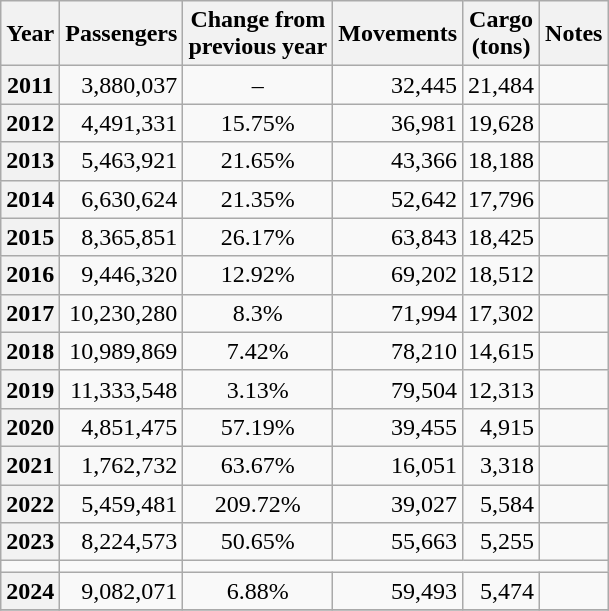<table class="wikitable sortable" style="text-align:right;">
<tr>
<th scope="col">Year</th>
<th scope="col">Passengers</th>
<th scope="col">Change from<br>previous year</th>
<th scope="col">Movements</th>
<th scope="col">Cargo<br>(tons)</th>
<th scope="col">Notes</th>
</tr>
<tr>
<th scope="row">2011</th>
<td>3,880,037</td>
<td style="text-align:center;">–</td>
<td>32,445</td>
<td>21,484</td>
<td style="text-align:left;"></td>
</tr>
<tr>
<th scope="row">2012</th>
<td>4,491,331</td>
<td style="text-align:center;">15.75%</td>
<td>36,981</td>
<td>19,628</td>
<td style="text-align:left;"></td>
</tr>
<tr>
<th scope="row">2013</th>
<td>5,463,921</td>
<td style="text-align:center;">21.65%</td>
<td>43,366</td>
<td>18,188</td>
<td style="text-align:left;"></td>
</tr>
<tr>
<th scope="row">2014</th>
<td>6,630,624</td>
<td style="text-align:center;">21.35%</td>
<td>52,642</td>
<td>17,796</td>
<td style="text-align:left;"></td>
</tr>
<tr>
<th scope="row">2015</th>
<td>8,365,851</td>
<td style="text-align:center;">26.17%</td>
<td>63,843</td>
<td>18,425</td>
<td style="text-align:left;"></td>
</tr>
<tr>
<th scope="row">2016</th>
<td>9,446,320</td>
<td style="text-align:center;">12.92%</td>
<td>69,202</td>
<td>18,512</td>
<td style="text-align:left;"></td>
</tr>
<tr>
<th scope="row">2017</th>
<td>10,230,280</td>
<td style="text-align:center;">8.3%</td>
<td>71,994</td>
<td>17,302</td>
<td style="text-align:left;"></td>
</tr>
<tr>
<th scope="row">2018</th>
<td>10,989,869</td>
<td style="text-align:center;">7.42%</td>
<td>78,210</td>
<td>14,615</td>
<td style="text-align:left;"></td>
</tr>
<tr>
<th scope="row">2019</th>
<td>11,333,548</td>
<td style="text-align:center;">3.13%</td>
<td>79,504</td>
<td>12,313</td>
<td style="text-align:left;"></td>
</tr>
<tr>
<th scope="row">2020</th>
<td>4,851,475</td>
<td style="text-align:center;">57.19%</td>
<td>39,455</td>
<td>4,915</td>
<td style="text-align:left;"></td>
</tr>
<tr>
<th scope="row">2021</th>
<td>1,762,732</td>
<td style="text-align:center;">63.67%</td>
<td>16,051</td>
<td>3,318</td>
<td style="text-align:left;"></td>
</tr>
<tr>
<th scope="row">2022</th>
<td>5,459,481</td>
<td style="text-align:center;">209.72%</td>
<td>39,027</td>
<td>5,584</td>
<td style="text-align:left;"></td>
</tr>
<tr>
<th scope="row">2023</th>
<td>8,224,573</td>
<td style="text-align:center;">50.65%</td>
<td>55,663</td>
<td>5,255</td>
<td style="text-align:left;"></td>
</tr>
<tr>
<td></td>
<td></td>
</tr>
<tr>
<th scope="row">2024</th>
<td>9,082,071</td>
<td style="text-align:center;">6.88%</td>
<td>59,493</td>
<td>5,474</td>
<td style="text-align:left;"></td>
</tr>
<tr>
</tr>
</table>
